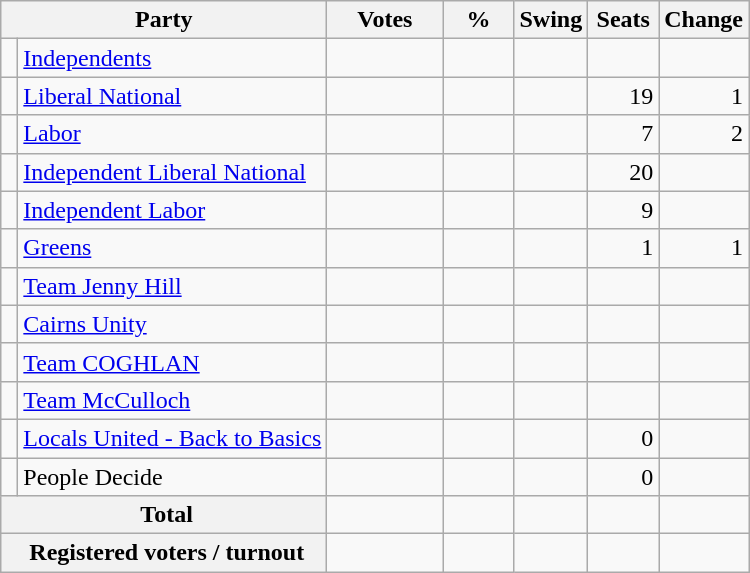<table class="wikitable" style="text-align:right; margin-bottom:0">
<tr>
<th colspan="2" style="width:10px;">Party</th>
<th style="width:70px;">Votes</th>
<th style="width:40px;">%</th>
<th style="width:40px;">Swing</th>
<th style="width:40px;">Seats</th>
<th style="width:40px;">Change</th>
</tr>
<tr>
<td> </td>
<td style="text-align:left;"><a href='#'>Independents</a></td>
<td></td>
<td></td>
<td></td>
<td></td>
<td></td>
</tr>
<tr>
<td> </td>
<td style="text-align:left;"><a href='#'>Liberal National</a></td>
<td></td>
<td></td>
<td></td>
<td>19</td>
<td> 1</td>
</tr>
<tr>
<td> </td>
<td style="text-align:left;"><a href='#'>Labor</a></td>
<td></td>
<td></td>
<td></td>
<td>7</td>
<td> 2</td>
</tr>
<tr>
<td> </td>
<td style="text-align:left;"><a href='#'>Independent Liberal National</a></td>
<td></td>
<td></td>
<td></td>
<td>20</td>
<td></td>
</tr>
<tr>
<td> </td>
<td style="text-align:left;"><a href='#'>Independent Labor</a></td>
<td></td>
<td></td>
<td></td>
<td>9</td>
<td></td>
</tr>
<tr>
<td> </td>
<td style="text-align:left;"><a href='#'>Greens</a></td>
<td></td>
<td></td>
<td></td>
<td>1</td>
<td> 1</td>
</tr>
<tr>
<td> </td>
<td style="text-align:left;"><a href='#'>Team Jenny Hill</a></td>
<td></td>
<td></td>
<td></td>
<td></td>
<td></td>
</tr>
<tr>
<td> </td>
<td style="text-align:left;"><a href='#'>Cairns Unity</a></td>
<td></td>
<td></td>
<td></td>
<td></td>
<td></td>
</tr>
<tr>
<td> </td>
<td style="text-align:left;"><a href='#'>Team COGHLAN</a></td>
<td></td>
<td></td>
<td></td>
<td></td>
<td></td>
</tr>
<tr>
<td> </td>
<td style="text-align:left;"><a href='#'>Team McCulloch</a></td>
<td></td>
<td></td>
<td></td>
<td></td>
<td></td>
</tr>
<tr>
<td> </td>
<td style="text-align:left;"><a href='#'>Locals United - Back to Basics</a></td>
<td></td>
<td></td>
<td></td>
<td>0</td>
<td></td>
</tr>
<tr>
<td> </td>
<td style="text-align:left;">People Decide</td>
<td></td>
<td></td>
<td></td>
<td>0</td>
<td></td>
</tr>
<tr>
<th colspan="2"> Total</th>
<td></td>
<td></td>
<td></td>
<td></td>
<td></td>
</tr>
<tr>
<th colspan="2"> Registered voters / turnout</th>
<td></td>
<td></td>
<td></td>
<td></td>
<td></td>
</tr>
</table>
